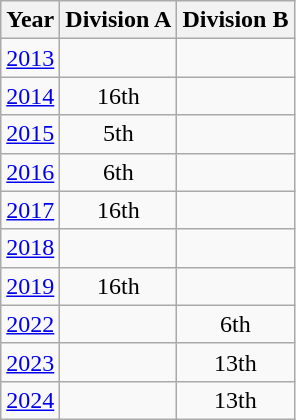<table class="wikitable" style="text-align:center">
<tr>
<th>Year</th>
<th>Division A</th>
<th>Division B</th>
</tr>
<tr>
<td><a href='#'>2013</a></td>
<td></td>
<td></td>
</tr>
<tr>
<td><a href='#'>2014</a></td>
<td>16th</td>
<td></td>
</tr>
<tr>
<td><a href='#'>2015</a></td>
<td>5th</td>
<td></td>
</tr>
<tr>
<td><a href='#'>2016</a></td>
<td>6th</td>
<td></td>
</tr>
<tr>
<td><a href='#'>2017</a></td>
<td>16th</td>
<td></td>
</tr>
<tr>
<td><a href='#'>2018</a></td>
<td></td>
<td></td>
</tr>
<tr>
<td><a href='#'>2019</a></td>
<td>16th</td>
<td></td>
</tr>
<tr>
<td><a href='#'>2022</a></td>
<td></td>
<td>6th</td>
</tr>
<tr>
<td><a href='#'>2023</a></td>
<td></td>
<td>13th</td>
</tr>
<tr>
<td><a href='#'>2024</a></td>
<td></td>
<td>13th</td>
</tr>
</table>
